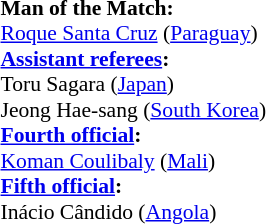<table width=50% style="font-size: 90%">
<tr>
<td><br><strong>Man of the Match:</strong>
<br><a href='#'>Roque Santa Cruz</a> (<a href='#'>Paraguay</a>)<br><strong><a href='#'>Assistant referees</a>:</strong>
<br>Toru Sagara (<a href='#'>Japan</a>)
<br>Jeong Hae-sang (<a href='#'>South Korea</a>)
<br><strong><a href='#'>Fourth official</a>:</strong>
<br><a href='#'>Koman Coulibaly</a> (<a href='#'>Mali</a>)
<br><strong><a href='#'>Fifth official</a>:</strong>
<br>Inácio Cândido (<a href='#'>Angola</a>)</td>
</tr>
</table>
